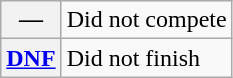<table class="wikitable">
<tr>
<th scope="row">—</th>
<td>Did not compete</td>
</tr>
<tr>
<th scope="row"><a href='#'>DNF</a></th>
<td>Did not finish</td>
</tr>
</table>
